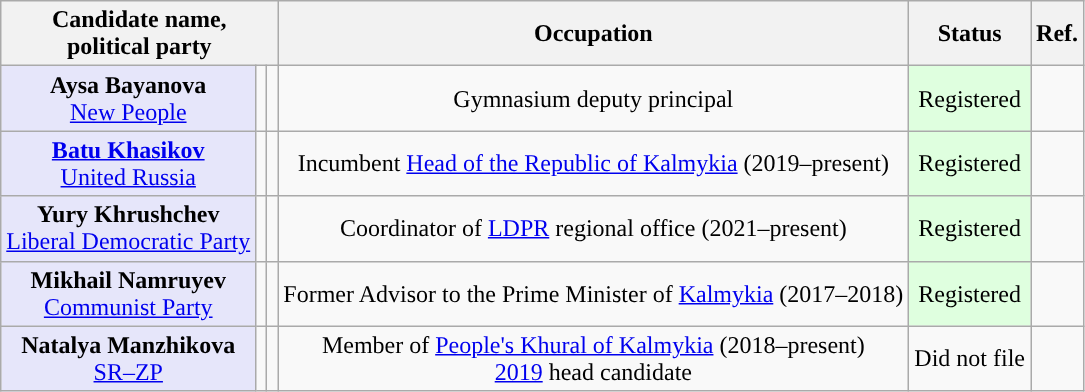<table class="wikitable" style="text-align:center;">
<tr>
<th colspan="3">Candidate name,<br>political party</th>
<th>Occupation</th>
<th>Status</th>
<th>Ref.</th>
</tr>
<tr>
<td style="background:lavender;"><strong>Aysa Bayanova</strong><br><a href='#'>New People</a></td>
<td style="background-color:"></td>
<td></td>
<td>Gymnasium deputy principal</td>
<td bgcolor="#DFFFDF">Registered</td>
<td></td>
</tr>
<tr>
<td style="background:lavender;"><strong><a href='#'>Batu Khasikov</a></strong><br><a href='#'>United Russia</a></td>
<td style="background-color:"></td>
<td></td>
<td>Incumbent <a href='#'>Head of the Republic of Kalmykia</a> (2019–present)</td>
<td bgcolor="#DFFFDF">Registered</td>
<td></td>
</tr>
<tr>
<td style="background:lavender;"><strong>Yury Khrushchev</strong><br><a href='#'>Liberal Democratic Party</a></td>
<td style="background-color:"></td>
<td></td>
<td>Coordinator of <a href='#'>LDPR</a> regional office (2021–present)</td>
<td bgcolor="#DFFFDF">Registered</td>
<td></td>
</tr>
<tr>
<td style="background:lavender;"><strong>Mikhail Namruyev</strong><br><a href='#'>Communist Party</a></td>
<td style="background-color:"></td>
<td></td>
<td>Former Advisor to the Prime Minister of <a href='#'>Kalmykia</a> (2017–2018)</td>
<td bgcolor="#DFFFDF">Registered</td>
<td></td>
</tr>
<tr>
<td style="background:lavender;"><strong>Natalya Manzhikova</strong><br><a href='#'>SR–ZP</a></td>
<td style="background-color:"></td>
<td></td>
<td>Member of <a href='#'>People's Khural of Kalmykia</a> (2018–present)<br><a href='#'>2019</a> head candidate</td>
<td>Did not file</td>
<td></td>
</tr>
</table>
